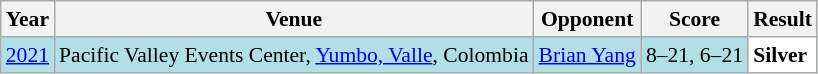<table class="sortable wikitable" style="font-size: 90%;">
<tr>
<th>Year</th>
<th>Venue</th>
<th>Opponent</th>
<th>Score</th>
<th>Result</th>
</tr>
<tr style="background:#B0E0E6">
<td align="center"><a href='#'>2021</a></td>
<td align="left">Pacific Valley Events Center, <a href='#'>Yumbo, Valle</a>, Colombia</td>
<td align="left"> <a href='#'>Brian Yang</a></td>
<td align="left">8–21, 6–21</td>
<td style="text-align:left; background:white"> <strong>Silver</strong></td>
</tr>
</table>
